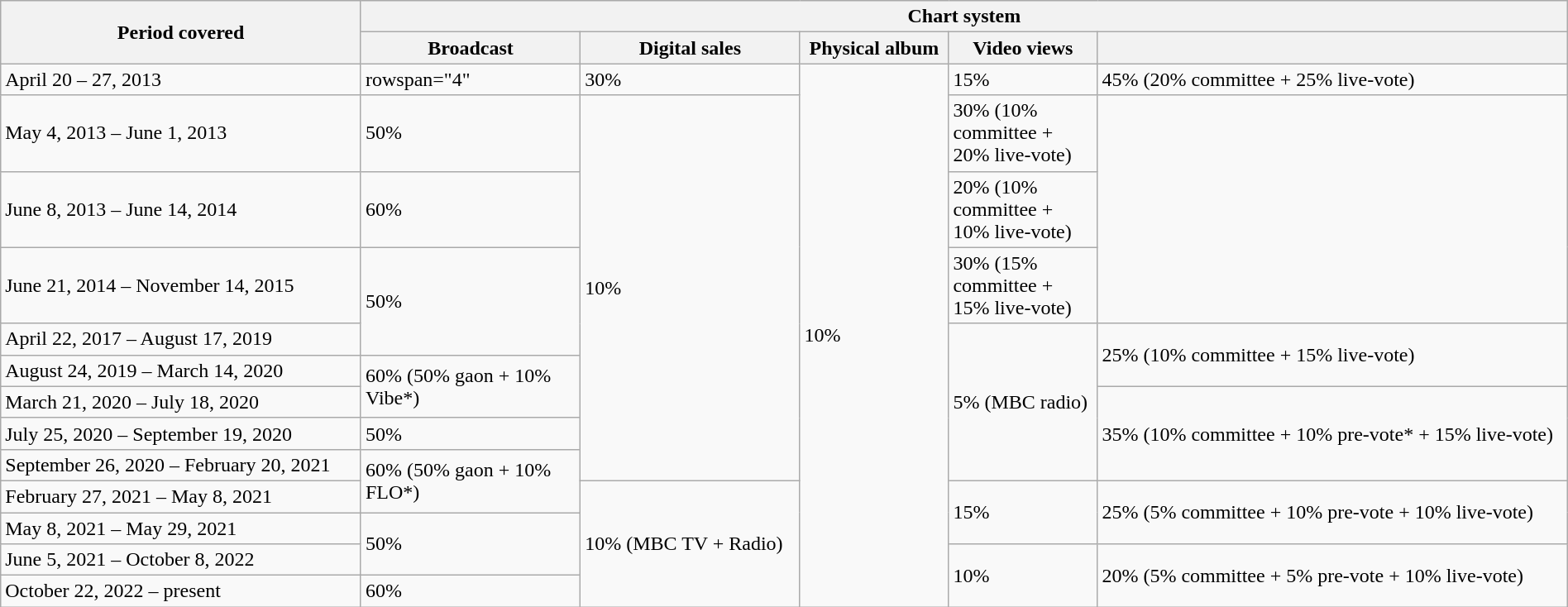<table class="wikitable" style="width:100%">
<tr>
<th rowspan="2" style=" width:23%">Period covered</th>
<th colspan="5" style=" width:77%">Chart system</th>
</tr>
<tr>
<th style=" width:14%">Broadcast</th>
<th style=" width:14%">Digital sales</th>
<th style=" width:9.5%">Physical album</th>
<th style=" width:9.5%">Video views</th>
<th style=" width:30%"></th>
</tr>
<tr>
<td>April 20 – 27, 2013</td>
<td>rowspan="4" </td>
<td>30%</td>
<td rowspan="13">10%</td>
<td>15%</td>
<td>45% (20% committee + 25% live-vote)</td>
</tr>
<tr>
<td>May 4, 2013 – June 1, 2013</td>
<td>50%</td>
<td rowspan="8">10%</td>
<td>30% (10% committee + 20% live-vote)</td>
</tr>
<tr>
<td>June 8, 2013 – June 14, 2014</td>
<td>60%</td>
<td>20% (10% committee + 10% live-vote)</td>
</tr>
<tr>
<td>June 21, 2014 – November 14, 2015</td>
<td rowspan="2">50%</td>
<td>30% (15% committee + 15% live-vote)</td>
</tr>
<tr>
<td>April 22, 2017 – August 17, 2019</td>
<td rowspan="5">5% (MBC radio)</td>
<td rowspan="2">25% (10% committee + 15% live-vote)</td>
</tr>
<tr>
<td>August 24, 2019 – March 14, 2020</td>
<td rowspan="2">60% (50% gaon + 10% Vibe*)</td>
</tr>
<tr>
<td>March 21, 2020 – July 18, 2020</td>
<td rowspan="3">35% (10% committee + 10% pre-vote* + 15% live-vote)</td>
</tr>
<tr>
<td>July 25, 2020 – September 19, 2020</td>
<td>50%</td>
</tr>
<tr>
<td>September 26, 2020 – February 20, 2021</td>
<td rowspan="2">60% (50% gaon + 10% FLO*)</td>
</tr>
<tr>
<td>February 27, 2021 – May 8, 2021</td>
<td rowspan="4">10% (MBC TV + Radio)</td>
<td rowspan="2">15%</td>
<td rowspan="2">25% (5% committee + 10% pre-vote + 10% live-vote)</td>
</tr>
<tr>
<td>May 8, 2021 – May 29, 2021</td>
<td rowspan="2">50%</td>
</tr>
<tr>
<td>June 5, 2021 – October 8, 2022</td>
<td rowspan="2">10%</td>
<td rowspan="2">20% (5% committee + 5% pre-vote + 10% live-vote)</td>
</tr>
<tr>
<td>October 22, 2022 – present</td>
<td>60%</td>
</tr>
</table>
